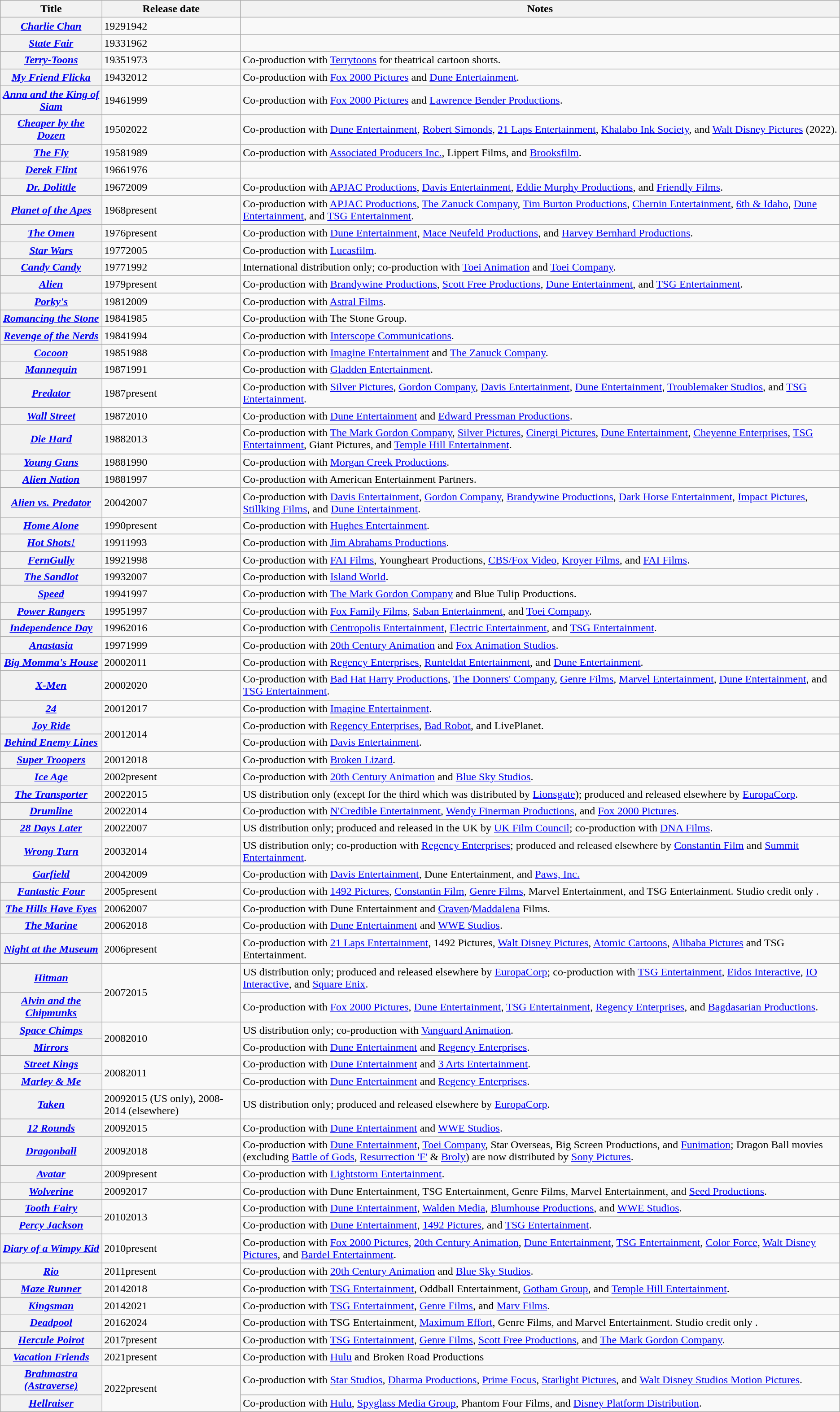<table class="wikitable plainrowheaders sortable">
<tr>
<th scope="col">Title</th>
<th scope="col">Release date</th>
<th scope="col" class="unsortable">Notes</th>
</tr>
<tr>
<th scope="row"><em><a href='#'>Charlie Chan</a></em></th>
<td>19291942</td>
<td></td>
</tr>
<tr>
<th scope="row"><em><a href='#'>State Fair</a></em></th>
<td>19331962</td>
<td></td>
</tr>
<tr>
<th scope="row"><em><a href='#'>Terry-Toons</a></em></th>
<td>19351973</td>
<td>Co-production with <a href='#'>Terrytoons</a> for theatrical cartoon shorts.</td>
</tr>
<tr>
<th scope="row"><em><a href='#'>My Friend Flicka</a></em></th>
<td>19432012</td>
<td>Co-production with <a href='#'>Fox 2000 Pictures</a> and <a href='#'>Dune Entertainment</a>.</td>
</tr>
<tr>
<th scope="row"><em><a href='#'>Anna and the King of Siam</a></em></th>
<td>19461999</td>
<td>Co-production with <a href='#'>Fox 2000 Pictures</a> and <a href='#'>Lawrence Bender Productions</a>.</td>
</tr>
<tr>
<th scope="row"><em><a href='#'>Cheaper by the Dozen</a></em></th>
<td>19502022</td>
<td>Co-production with <a href='#'>Dune Entertainment</a>, <a href='#'>Robert Simonds</a>, <a href='#'>21 Laps Entertainment</a>, <a href='#'>Khalabo Ink Society</a>, and <a href='#'>Walt Disney Pictures</a> (2022).</td>
</tr>
<tr>
<th scope="row"><em><a href='#'>The Fly</a></em></th>
<td>19581989</td>
<td>Co-production with <a href='#'>Associated Producers Inc.</a>, Lippert Films, and <a href='#'>Brooksfilm</a>.</td>
</tr>
<tr>
<th scope="row"><em><a href='#'>Derek Flint</a></em></th>
<td>19661976</td>
<td></td>
</tr>
<tr>
<th scope="row"><em><a href='#'>Dr. Dolittle</a></em></th>
<td>19672009</td>
<td>Co-production with <a href='#'>APJAC Productions</a>, <a href='#'>Davis Entertainment</a>, <a href='#'>Eddie Murphy Productions</a>, and <a href='#'>Friendly Films</a>.</td>
</tr>
<tr>
<th scope="row"><em><a href='#'>Planet of the Apes</a></em></th>
<td>1968present</td>
<td>Co-production with <a href='#'>APJAC Productions</a>, <a href='#'>The Zanuck Company</a>, <a href='#'>Tim Burton Productions</a>, <a href='#'>Chernin Entertainment</a>, <a href='#'>6th & Idaho</a>, <a href='#'>Dune Entertainment</a>, and <a href='#'>TSG Entertainment</a>.</td>
</tr>
<tr>
<th scope="row"><em><a href='#'>The Omen</a></em></th>
<td>1976present</td>
<td>Co-production with <a href='#'>Dune Entertainment</a>, <a href='#'>Mace Neufeld Productions</a>, and <a href='#'>Harvey Bernhard Productions</a>.</td>
</tr>
<tr>
<th scope="row"><em><a href='#'>Star Wars</a></em></th>
<td>19772005</td>
<td>Co-production with <a href='#'>Lucasfilm</a>.</td>
</tr>
<tr>
<th scope="row"><em><a href='#'>Candy Candy</a></em></th>
<td>19771992</td>
<td>International distribution only; co-production with <a href='#'>Toei Animation</a> and <a href='#'>Toei Company</a>.</td>
</tr>
<tr>
<th scope="row"><em><a href='#'>Alien</a></em></th>
<td>1979present</td>
<td>Co-production with <a href='#'>Brandywine Productions</a>, <a href='#'>Scott Free Productions</a>, <a href='#'>Dune Entertainment</a>, and <a href='#'>TSG Entertainment</a>.</td>
</tr>
<tr>
<th scope="row"><em><a href='#'>Porky's</a></em></th>
<td>19812009</td>
<td>Co-production with <a href='#'>Astral Films</a>.</td>
</tr>
<tr>
<th scope="row"><em><a href='#'>Romancing the Stone</a></em></th>
<td>19841985</td>
<td>Co-production with The Stone Group.</td>
</tr>
<tr>
<th scope="row"><em><a href='#'>Revenge of the Nerds</a></em></th>
<td>19841994</td>
<td>Co-production with <a href='#'>Interscope Communications</a>.</td>
</tr>
<tr>
<th scope="row"><em><a href='#'>Cocoon</a></em></th>
<td>19851988</td>
<td>Co-production with <a href='#'>Imagine Entertainment</a> and <a href='#'>The Zanuck Company</a>.</td>
</tr>
<tr>
<th scope="row"><em><a href='#'>Mannequin</a></em></th>
<td>19871991</td>
<td>Co-production with <a href='#'>Gladden Entertainment</a>.</td>
</tr>
<tr>
<th scope="row"><em><a href='#'>Predator</a></em></th>
<td>1987present</td>
<td>Co-production with <a href='#'>Silver Pictures</a>, <a href='#'>Gordon Company</a>, <a href='#'>Davis Entertainment</a>, <a href='#'>Dune Entertainment</a>, <a href='#'>Troublemaker Studios</a>, and <a href='#'>TSG Entertainment</a>.</td>
</tr>
<tr>
<th scope="row"><em><a href='#'>Wall Street</a></em></th>
<td>19872010</td>
<td>Co-production with <a href='#'>Dune Entertainment</a> and <a href='#'>Edward Pressman Productions</a>.</td>
</tr>
<tr>
<th scope="row"><em><a href='#'>Die Hard</a></em></th>
<td>19882013</td>
<td>Co-production with <a href='#'>The Mark Gordon Company</a>, <a href='#'>Silver Pictures</a>, <a href='#'>Cinergi Pictures</a>, <a href='#'>Dune Entertainment</a>, <a href='#'>Cheyenne Enterprises</a>, <a href='#'>TSG Entertainment</a>, Giant Pictures, and <a href='#'>Temple Hill Entertainment</a>.</td>
</tr>
<tr>
<th scope="row"><em><a href='#'>Young Guns</a></em></th>
<td>19881990</td>
<td>Co-production with <a href='#'>Morgan Creek Productions</a>.</td>
</tr>
<tr>
<th scope="row"><em><a href='#'>Alien Nation</a></em></th>
<td>19881997</td>
<td>Co-production with American Entertainment Partners.</td>
</tr>
<tr>
<th scope="row"><em><a href='#'>Alien vs. Predator</a></em></th>
<td>20042007</td>
<td>Co-production with <a href='#'>Davis Entertainment</a>, <a href='#'>Gordon Company</a>, <a href='#'>Brandywine Productions</a>, <a href='#'>Dark Horse Entertainment</a>, <a href='#'>Impact Pictures</a>, <a href='#'>Stillking Films</a>, and <a href='#'>Dune Entertainment</a>.</td>
</tr>
<tr>
<th scope="row"><em><a href='#'>Home Alone</a></em></th>
<td>1990present</td>
<td>Co-production with <a href='#'>Hughes Entertainment</a>.</td>
</tr>
<tr>
<th scope="row"><em><a href='#'>Hot Shots!</a></em></th>
<td>19911993</td>
<td>Co-production with <a href='#'>Jim Abrahams Productions</a>.</td>
</tr>
<tr>
<th scope="row"><em><a href='#'>FernGully</a></em></th>
<td>19921998</td>
<td>Co-production with <a href='#'>FAI Films</a>, Youngheart Productions, <a href='#'>CBS/Fox Video</a>, <a href='#'>Kroyer Films</a>, and <a href='#'>FAI Films</a>.</td>
</tr>
<tr>
<th scope="row"><em><a href='#'>The Sandlot</a></em></th>
<td>19932007</td>
<td>Co-production with <a href='#'>Island World</a>.</td>
</tr>
<tr>
<th scope="row"><em><a href='#'>Speed</a></em></th>
<td>19941997</td>
<td>Co-production with <a href='#'>The Mark Gordon Company</a> and Blue Tulip Productions.</td>
</tr>
<tr>
<th scope="row"><em><a href='#'>Power Rangers</a></em></th>
<td>19951997</td>
<td>Co-production with <a href='#'>Fox Family Films</a>, <a href='#'>Saban Entertainment</a>, and <a href='#'>Toei Company</a>.</td>
</tr>
<tr>
<th scope="row"><em><a href='#'>Independence Day</a></em></th>
<td>19962016</td>
<td>Co-production with <a href='#'>Centropolis Entertainment</a>, <a href='#'>Electric Entertainment</a>, and <a href='#'>TSG Entertainment</a>.</td>
</tr>
<tr>
<th scope="row"><em><a href='#'>Anastasia</a></em></th>
<td>19971999</td>
<td>Co-production with <a href='#'>20th Century Animation</a> and <a href='#'>Fox Animation Studios</a>.</td>
</tr>
<tr>
<th scope="row"><em><a href='#'>Big Momma's House</a></em></th>
<td>20002011</td>
<td>Co-production with <a href='#'>Regency Enterprises</a>, <a href='#'>Runteldat Entertainment</a>, and <a href='#'>Dune Entertainment</a>.</td>
</tr>
<tr>
<th scope="row"><em><a href='#'>X-Men</a></em></th>
<td>20002020</td>
<td>Co-production with <a href='#'>Bad Hat Harry Productions</a>, <a href='#'>The Donners' Company</a>, <a href='#'>Genre Films</a>, <a href='#'>Marvel Entertainment</a>, <a href='#'>Dune Entertainment</a>, and <a href='#'>TSG Entertainment</a>.</td>
</tr>
<tr>
<th scope="row"><em><a href='#'>24</a></em></th>
<td>20012017</td>
<td>Co-production with <a href='#'>Imagine Entertainment</a>.</td>
</tr>
<tr>
<th scope="row"><em><a href='#'>Joy Ride</a></em></th>
<td rowspan="2">20012014</td>
<td>Co-production with <a href='#'>Regency Enterprises</a>, <a href='#'>Bad Robot</a>, and LivePlanet.</td>
</tr>
<tr>
<th scope="row"><em><a href='#'>Behind Enemy Lines</a></em></th>
<td>Co-production with <a href='#'>Davis Entertainment</a>.</td>
</tr>
<tr>
<th scope="row"><em><a href='#'>Super Troopers</a></em></th>
<td>20012018</td>
<td>Co-production with <a href='#'>Broken Lizard</a>.</td>
</tr>
<tr>
<th scope="row"><em><a href='#'>Ice Age</a></em></th>
<td>2002present</td>
<td>Co-production with <a href='#'>20th Century Animation</a> and <a href='#'>Blue Sky Studios</a>.</td>
</tr>
<tr>
<th scope="row"><em><a href='#'>The Transporter</a></em></th>
<td>20022015</td>
<td>US distribution only (except for the third which was distributed by <a href='#'>Lionsgate</a>); produced and released elsewhere by <a href='#'>EuropaCorp</a>.</td>
</tr>
<tr>
<th scope="row"><em><a href='#'>Drumline</a></em></th>
<td>20022014</td>
<td>Co-production with <a href='#'>N'Credible Entertainment</a>, <a href='#'>Wendy Finerman Productions</a>, and <a href='#'>Fox 2000 Pictures</a>.</td>
</tr>
<tr>
<th scope="row"><em><a href='#'>28 Days Later</a></em></th>
<td>20022007</td>
<td>US distribution only; produced and released in the UK by <a href='#'>UK Film Council</a>; co-production with <a href='#'>DNA Films</a>.</td>
</tr>
<tr>
<th scope="row"><em><a href='#'>Wrong Turn</a></em></th>
<td>20032014</td>
<td>US distribution only; co-production with <a href='#'>Regency Enterprises</a>; produced and released elsewhere by <a href='#'>Constantin Film</a> and <a href='#'>Summit Entertainment</a>.</td>
</tr>
<tr>
<th scope="row"><em><a href='#'>Garfield</a></em></th>
<td>20042009</td>
<td>Co-production with <a href='#'>Davis Entertainment</a>, Dune Entertainment, and <a href='#'>Paws, Inc.</a></td>
</tr>
<tr>
<th scope="row"><em><a href='#'>Fantastic Four</a></em></th>
<td>2005present</td>
<td>Co-production with <a href='#'>1492 Pictures</a>, <a href='#'>Constantin Film</a>, <a href='#'>Genre Films</a>, Marvel Entertainment, and TSG Entertainment. Studio credit only .</td>
</tr>
<tr>
<th scope="row"><em><a href='#'>The Hills Have Eyes</a></em></th>
<td>20062007</td>
<td>Co-production with Dune Entertainment and <a href='#'>Craven</a>/<a href='#'>Maddalena</a> Films.</td>
</tr>
<tr>
<th scope="row"><em><a href='#'>The Marine</a></em></th>
<td>20062018</td>
<td>Co-production with <a href='#'>Dune Entertainment</a> and <a href='#'>WWE Studios</a>.</td>
</tr>
<tr>
<th scope="row"><em><a href='#'>Night at the Museum</a></em></th>
<td>2006present</td>
<td>Co-production with <a href='#'>21 Laps Entertainment</a>, 1492 Pictures, <a href='#'>Walt Disney Pictures</a>, <a href='#'>Atomic Cartoons</a>, <a href='#'>Alibaba Pictures</a> and TSG Entertainment.</td>
</tr>
<tr>
<th scope="row"><em><a href='#'>Hitman</a></em></th>
<td rowspan="2">20072015</td>
<td>US distribution only; produced and released elsewhere by <a href='#'>EuropaCorp</a>; co-production with <a href='#'>TSG Entertainment</a>, <a href='#'>Eidos Interactive</a>, <a href='#'>IO Interactive</a>, and <a href='#'>Square Enix</a>.</td>
</tr>
<tr>
<th scope="row"><em><a href='#'>Alvin and the Chipmunks</a></em></th>
<td>Co-production with <a href='#'>Fox 2000 Pictures</a>, <a href='#'>Dune Entertainment</a>, <a href='#'>TSG Entertainment</a>, <a href='#'>Regency Enterprises</a>, and <a href='#'>Bagdasarian Productions</a>.</td>
</tr>
<tr>
<th scope="row"><em><a href='#'>Space Chimps</a></em></th>
<td rowspan="2">20082010</td>
<td>US distribution only; co-production with <a href='#'>Vanguard Animation</a>.</td>
</tr>
<tr>
<th scope="row"><em><a href='#'>Mirrors</a></em></th>
<td>Co-production with <a href='#'>Dune Entertainment</a> and <a href='#'>Regency Enterprises</a>.</td>
</tr>
<tr>
<th scope="row"><em><a href='#'>Street Kings</a></em></th>
<td rowspan="2">20082011</td>
<td>Co-production with <a href='#'>Dune Entertainment</a> and <a href='#'>3 Arts Entertainment</a>.</td>
</tr>
<tr>
<th scope="row"><em><a href='#'>Marley & Me</a></em></th>
<td>Co-production with <a href='#'>Dune Entertainment</a> and <a href='#'>Regency Enterprises</a>.</td>
</tr>
<tr>
<th scope="row"><em><a href='#'>Taken</a></em></th>
<td>20092015 (US only), 2008-2014 (elsewhere)</td>
<td>US distribution only; produced and released elsewhere by <a href='#'>EuropaCorp</a>.</td>
</tr>
<tr>
<th scope="row"><em><a href='#'>12 Rounds</a></em></th>
<td>20092015</td>
<td>Co-production with <a href='#'>Dune Entertainment</a> and <a href='#'>WWE Studios</a>.</td>
</tr>
<tr>
<th scope="row"><em><a href='#'>Dragonball</a></em></th>
<td>20092018</td>
<td>Co-production with <a href='#'>Dune Entertainment</a>, <a href='#'>Toei Company</a>, Star Overseas, Big Screen Productions, and <a href='#'>Funimation</a>; Dragon Ball movies (excluding <a href='#'>Battle of Gods</a>, <a href='#'>Resurrection 'F'</a> & <a href='#'>Broly</a>) are now distributed by <a href='#'>Sony Pictures</a>.</td>
</tr>
<tr>
<th scope="row"><em><a href='#'>Avatar</a></em></th>
<td>2009present</td>
<td>Co-production with <a href='#'>Lightstorm Entertainment</a>.</td>
</tr>
<tr>
<th scope="row"><em><a href='#'>Wolverine</a></em></th>
<td>20092017</td>
<td>Co-production with Dune Entertainment, TSG Entertainment, Genre Films, Marvel Entertainment, and <a href='#'>Seed Productions</a>.</td>
</tr>
<tr>
<th scope="row"><em><a href='#'>Tooth Fairy</a></em></th>
<td rowspan="2">20102013</td>
<td>Co-production with <a href='#'>Dune Entertainment</a>, <a href='#'>Walden Media</a>, <a href='#'>Blumhouse Productions</a>, and <a href='#'>WWE Studios</a>.</td>
</tr>
<tr>
<th scope="row"><em><a href='#'>Percy Jackson</a></em></th>
<td>Co-production with <a href='#'>Dune Entertainment</a>, <a href='#'>1492 Pictures</a>, and <a href='#'>TSG Entertainment</a>.</td>
</tr>
<tr>
<th scope="row"><em><a href='#'>Diary of a Wimpy Kid</a></em></th>
<td>2010present</td>
<td>Co-production with <a href='#'>Fox 2000 Pictures</a>, <a href='#'>20th Century Animation</a>, <a href='#'>Dune Entertainment</a>, <a href='#'>TSG Entertainment</a>, <a href='#'>Color Force</a>, <a href='#'>Walt Disney Pictures</a>, and <a href='#'>Bardel Entertainment</a>.</td>
</tr>
<tr>
<th scope="row"><em><a href='#'>Rio</a></em></th>
<td>2011present</td>
<td>Co-production with <a href='#'>20th Century Animation</a> and <a href='#'>Blue Sky Studios</a>.</td>
</tr>
<tr>
<th scope="row"><em><a href='#'>Maze Runner</a></em></th>
<td>20142018</td>
<td>Co-production with <a href='#'>TSG Entertainment</a>, Oddball Entertainment, <a href='#'>Gotham Group</a>, and <a href='#'>Temple Hill Entertainment</a>.</td>
</tr>
<tr>
<th scope="row"><em><a href='#'>Kingsman</a></em></th>
<td>20142021</td>
<td>Co-production with <a href='#'>TSG Entertainment</a>, <a href='#'>Genre Films</a>, and <a href='#'>Marv Films</a>.</td>
</tr>
<tr>
<th scope="row"><em><a href='#'>Deadpool</a></em></th>
<td>20162024</td>
<td>Co-production with TSG Entertainment, <a href='#'>Maximum Effort</a>, Genre Films, and Marvel Entertainment. Studio credit only .</td>
</tr>
<tr>
<th scope="row"><em><a href='#'>Hercule Poirot</a></em></th>
<td>2017present</td>
<td>Co-production with <a href='#'>TSG Entertainment</a>, <a href='#'>Genre Films</a>, <a href='#'>Scott Free Productions</a>, and <a href='#'>The Mark Gordon Company</a>.</td>
</tr>
<tr>
<th scope="row"><em><a href='#'>Vacation Friends</a></em></th>
<td>2021present</td>
<td>Co-production with <a href='#'>Hulu</a> and Broken Road Productions</td>
</tr>
<tr>
<th scope="row"><em><a href='#'>Brahmastra (Astraverse)</a></em></th>
<td rowspan="2">2022present</td>
<td>Co-production with <a href='#'>Star Studios</a>, <a href='#'>Dharma Productions</a>, <a href='#'>Prime Focus</a>, <a href='#'>Starlight Pictures</a>, and <a href='#'>Walt Disney Studios Motion Pictures</a>.</td>
</tr>
<tr>
<th scope="row"><em><a href='#'>Hellraiser</a></em></th>
<td>Co-production with <a href='#'>Hulu</a>, <a href='#'>Spyglass Media Group</a>, Phantom Four Films, and <a href='#'>Disney Platform Distribution</a>.</td>
</tr>
</table>
